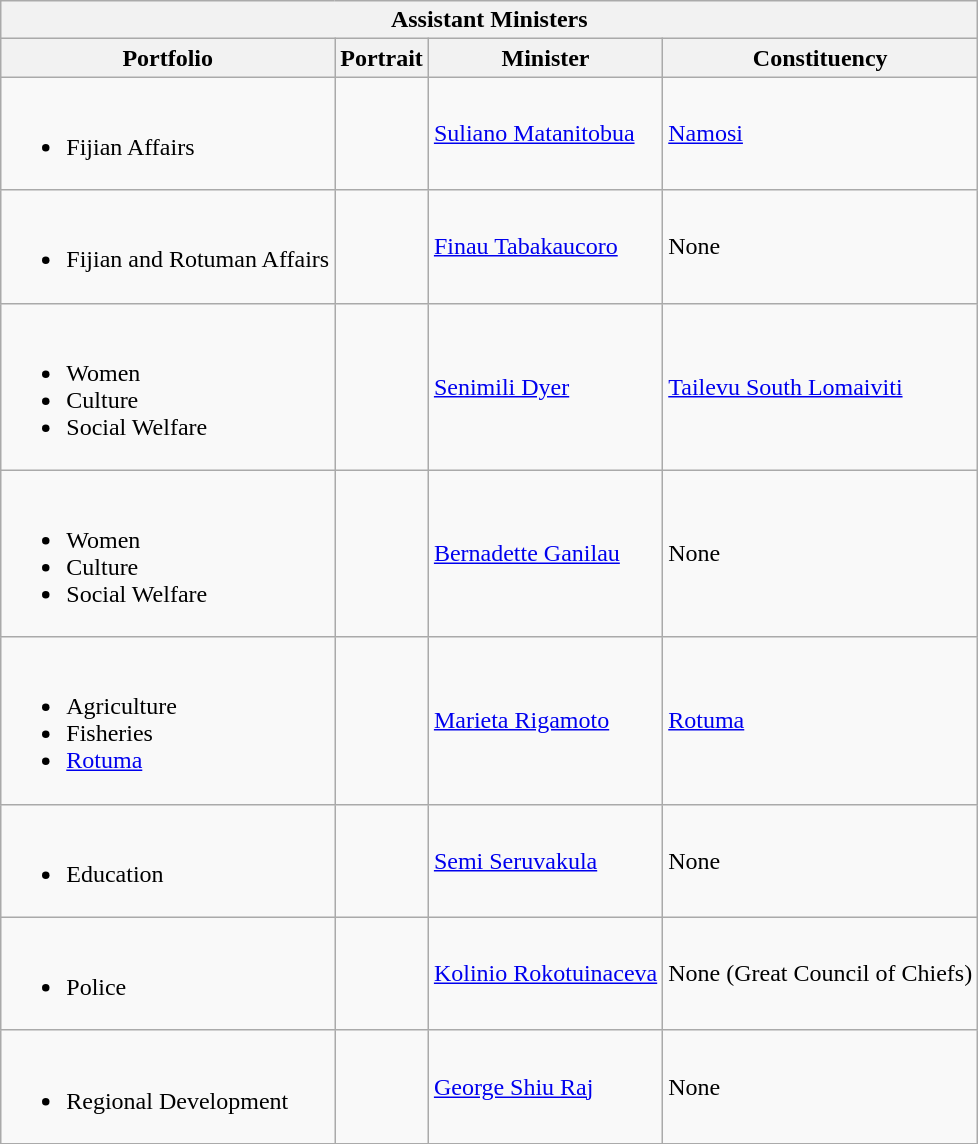<table class="wikitable sortable">
<tr>
<th colspan="4">Assistant Ministers</th>
</tr>
<tr>
<th>Portfolio</th>
<th>Portrait</th>
<th>Minister</th>
<th>Constituency</th>
</tr>
<tr>
<td><br><ul><li>Fijian Affairs</li></ul></td>
<td></td>
<td><a href='#'>Suliano Matanitobua</a></td>
<td><a href='#'>Namosi</a></td>
</tr>
<tr>
<td><br><ul><li>Fijian and Rotuman Affairs</li></ul></td>
<td></td>
<td><a href='#'>Finau Tabakaucoro</a></td>
<td>None</td>
</tr>
<tr>
<td><br><ul><li>Women</li><li>Culture</li><li>Social Welfare</li></ul></td>
<td></td>
<td><a href='#'>Senimili Dyer</a></td>
<td><a href='#'>Tailevu South Lomaiviti</a></td>
</tr>
<tr>
<td><br><ul><li>Women</li><li>Culture</li><li>Social Welfare</li></ul></td>
<td></td>
<td><a href='#'>Bernadette Ganilau</a></td>
<td>None</td>
</tr>
<tr>
<td><br><ul><li>Agriculture</li><li>Fisheries</li><li><a href='#'>Rotuma</a></li></ul></td>
<td></td>
<td><a href='#'>Marieta Rigamoto</a></td>
<td><a href='#'>Rotuma</a></td>
</tr>
<tr>
<td><br><ul><li>Education</li></ul></td>
<td></td>
<td><a href='#'>Semi Seruvakula</a></td>
<td>None</td>
</tr>
<tr>
<td><br><ul><li>Police</li></ul></td>
<td></td>
<td><a href='#'>Kolinio Rokotuinaceva</a></td>
<td>None (Great Council of Chiefs)</td>
</tr>
<tr>
<td><br><ul><li>Regional Development</li></ul></td>
<td></td>
<td><a href='#'>George Shiu Raj</a></td>
<td>None</td>
</tr>
</table>
